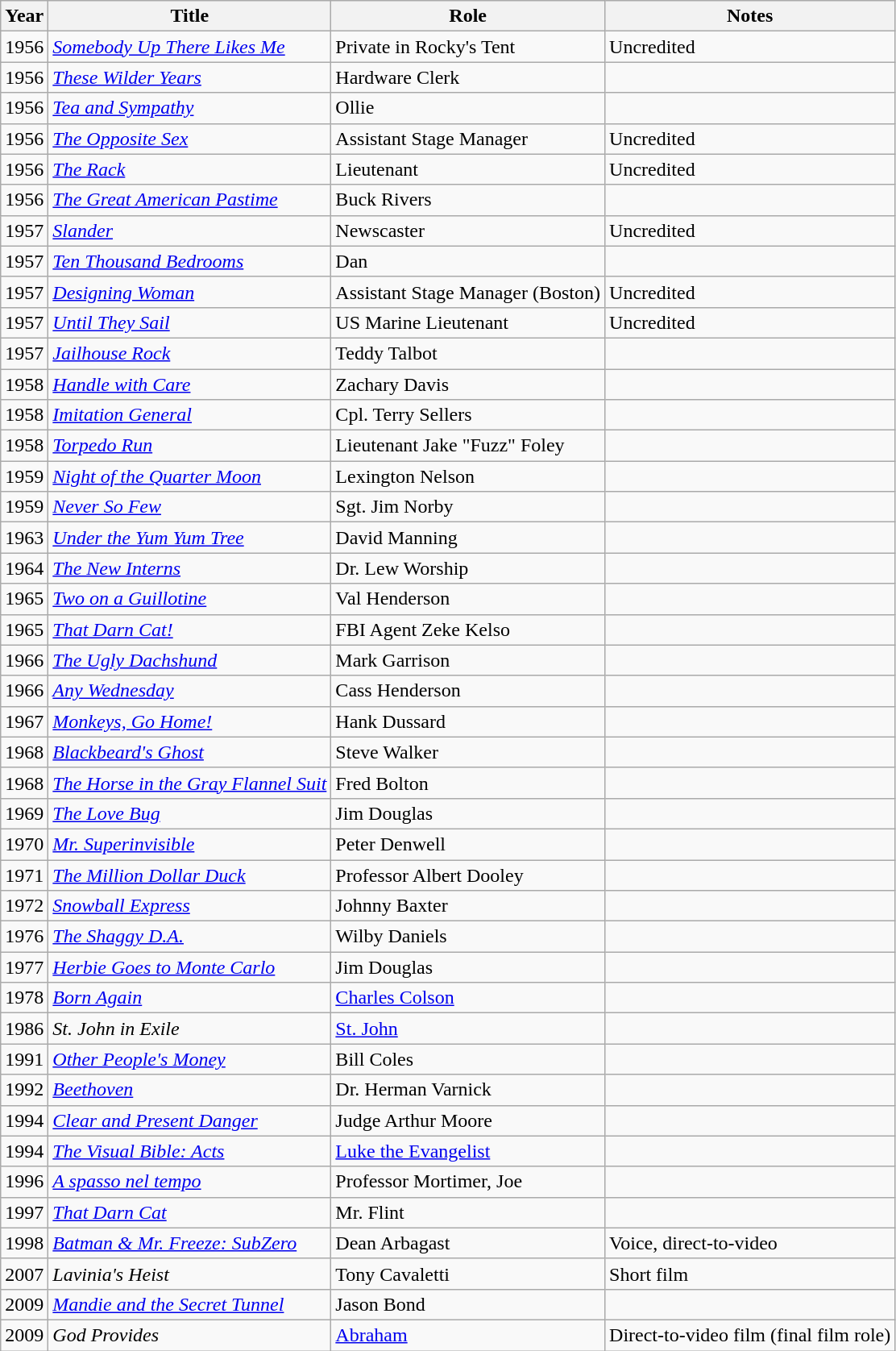<table class="wikitable sortable">
<tr>
<th>Year</th>
<th>Title</th>
<th>Role</th>
<th>Notes</th>
</tr>
<tr>
<td>1956</td>
<td><em><a href='#'>Somebody Up There Likes Me</a></em></td>
<td>Private in Rocky's Tent</td>
<td>Uncredited</td>
</tr>
<tr>
<td>1956</td>
<td><em><a href='#'>These Wilder Years</a></em></td>
<td>Hardware Clerk</td>
<td></td>
</tr>
<tr>
<td>1956</td>
<td><em><a href='#'>Tea and Sympathy</a></em></td>
<td>Ollie</td>
<td></td>
</tr>
<tr>
<td>1956</td>
<td><em><a href='#'>The Opposite Sex</a></em></td>
<td>Assistant Stage Manager</td>
<td>Uncredited</td>
</tr>
<tr>
<td>1956</td>
<td><em><a href='#'>The Rack</a></em></td>
<td>Lieutenant</td>
<td>Uncredited</td>
</tr>
<tr>
<td>1956</td>
<td><em><a href='#'>The Great American Pastime</a></em></td>
<td>Buck Rivers</td>
<td></td>
</tr>
<tr>
<td>1957</td>
<td><em><a href='#'>Slander</a></em></td>
<td>Newscaster</td>
<td>Uncredited</td>
</tr>
<tr>
<td>1957</td>
<td><em><a href='#'>Ten Thousand Bedrooms</a></em></td>
<td>Dan</td>
<td></td>
</tr>
<tr>
<td>1957</td>
<td><em><a href='#'>Designing Woman</a></em></td>
<td>Assistant Stage Manager (Boston)</td>
<td>Uncredited</td>
</tr>
<tr>
<td>1957</td>
<td><em><a href='#'>Until They Sail</a></em></td>
<td>US Marine Lieutenant</td>
<td>Uncredited</td>
</tr>
<tr>
<td>1957</td>
<td><em><a href='#'>Jailhouse Rock</a></em></td>
<td>Teddy Talbot</td>
<td></td>
</tr>
<tr>
<td>1958</td>
<td><em><a href='#'>Handle with Care</a></em></td>
<td>Zachary Davis</td>
<td></td>
</tr>
<tr>
<td>1958</td>
<td><em><a href='#'>Imitation General</a></em></td>
<td>Cpl. Terry Sellers</td>
<td></td>
</tr>
<tr>
<td>1958</td>
<td><em><a href='#'>Torpedo Run</a></em></td>
<td>Lieutenant Jake "Fuzz" Foley</td>
<td></td>
</tr>
<tr>
<td>1959</td>
<td><em><a href='#'>Night of the Quarter Moon</a></em></td>
<td>Lexington Nelson</td>
<td></td>
</tr>
<tr>
<td>1959</td>
<td><em><a href='#'>Never So Few</a></em></td>
<td>Sgt. Jim Norby</td>
<td></td>
</tr>
<tr>
<td>1963</td>
<td><em><a href='#'>Under the Yum Yum Tree</a></em></td>
<td>David Manning</td>
<td></td>
</tr>
<tr>
<td>1964</td>
<td><em><a href='#'>The New Interns</a></em></td>
<td>Dr. Lew Worship</td>
<td></td>
</tr>
<tr>
<td>1965</td>
<td><em><a href='#'>Two on a Guillotine</a></em></td>
<td>Val Henderson</td>
<td></td>
</tr>
<tr>
<td>1965</td>
<td><em><a href='#'>That Darn Cat!</a></em></td>
<td>FBI Agent Zeke Kelso</td>
<td></td>
</tr>
<tr>
<td>1966</td>
<td><em><a href='#'>The Ugly Dachshund</a></em></td>
<td>Mark Garrison</td>
<td></td>
</tr>
<tr>
<td>1966</td>
<td><em><a href='#'>Any Wednesday</a></em></td>
<td>Cass Henderson</td>
<td></td>
</tr>
<tr>
<td>1967</td>
<td><em><a href='#'>Monkeys, Go Home!</a></em></td>
<td>Hank Dussard</td>
<td></td>
</tr>
<tr>
<td>1968</td>
<td><em><a href='#'>Blackbeard's Ghost</a></em></td>
<td>Steve Walker</td>
<td></td>
</tr>
<tr>
<td>1968</td>
<td><em><a href='#'>The Horse in the Gray Flannel Suit</a></em></td>
<td>Fred Bolton</td>
<td></td>
</tr>
<tr>
<td>1969</td>
<td><em><a href='#'>The Love Bug</a></em></td>
<td>Jim Douglas</td>
<td></td>
</tr>
<tr>
<td>1970</td>
<td><em><a href='#'>Mr. Superinvisible</a></em></td>
<td>Peter Denwell</td>
<td></td>
</tr>
<tr>
<td>1971</td>
<td><em><a href='#'>The Million Dollar Duck</a></em></td>
<td>Professor Albert Dooley</td>
<td></td>
</tr>
<tr>
<td>1972</td>
<td><em><a href='#'>Snowball Express</a></em></td>
<td>Johnny Baxter</td>
<td></td>
</tr>
<tr>
<td>1976</td>
<td><em><a href='#'>The Shaggy D.A.</a></em></td>
<td>Wilby Daniels</td>
<td></td>
</tr>
<tr>
<td>1977</td>
<td><em><a href='#'>Herbie Goes to Monte Carlo</a></em></td>
<td>Jim Douglas</td>
<td></td>
</tr>
<tr>
<td>1978</td>
<td><em><a href='#'>Born Again</a></em></td>
<td><a href='#'>Charles Colson</a></td>
<td></td>
</tr>
<tr>
<td>1986</td>
<td><em>St. John in Exile</em></td>
<td><a href='#'>St. John</a></td>
<td></td>
</tr>
<tr>
<td>1991</td>
<td><em><a href='#'>Other People's Money</a></em></td>
<td>Bill Coles</td>
<td></td>
</tr>
<tr>
<td>1992</td>
<td><em><a href='#'>Beethoven</a></em></td>
<td>Dr. Herman Varnick</td>
<td></td>
</tr>
<tr>
<td>1994</td>
<td><em><a href='#'>Clear and Present Danger</a></em></td>
<td>Judge Arthur Moore</td>
<td></td>
</tr>
<tr>
<td>1994</td>
<td><em><a href='#'>The Visual Bible: Acts</a></em></td>
<td><a href='#'>Luke the Evangelist</a></td>
<td></td>
</tr>
<tr>
<td>1996</td>
<td><em><a href='#'>A spasso nel tempo</a></em></td>
<td>Professor Mortimer, Joe</td>
<td></td>
</tr>
<tr>
<td>1997</td>
<td><em><a href='#'>That Darn Cat</a></em></td>
<td>Mr. Flint</td>
<td></td>
</tr>
<tr>
<td>1998</td>
<td><em><a href='#'>Batman & Mr. Freeze: SubZero</a></em></td>
<td>Dean Arbagast</td>
<td>Voice, direct-to-video</td>
</tr>
<tr>
<td>2007</td>
<td><em>Lavinia's Heist</em></td>
<td>Tony Cavaletti</td>
<td>Short film</td>
</tr>
<tr>
<td>2009</td>
<td><em><a href='#'>Mandie and the Secret Tunnel</a></em></td>
<td>Jason Bond</td>
<td></td>
</tr>
<tr>
<td>2009</td>
<td><em>God Provides</em></td>
<td><a href='#'>Abraham</a></td>
<td>Direct-to-video film (final film role)</td>
</tr>
</table>
